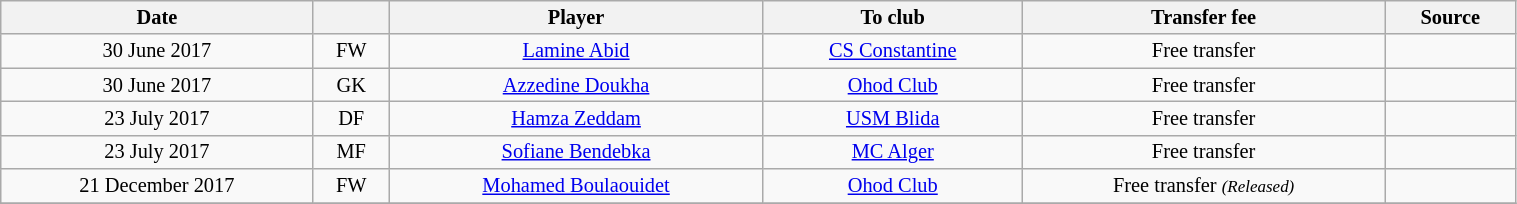<table class="wikitable sortable" style="width:80%; text-align:center; font-size:85%; text-align:centre;">
<tr>
<th>Date</th>
<th></th>
<th>Player</th>
<th>To club</th>
<th>Transfer fee</th>
<th>Source</th>
</tr>
<tr>
<td>30 June 2017</td>
<td>FW</td>
<td> <a href='#'>Lamine Abid</a></td>
<td><a href='#'>CS Constantine</a></td>
<td>Free transfer</td>
<td></td>
</tr>
<tr>
<td>30 June 2017</td>
<td>GK</td>
<td> <a href='#'>Azzedine Doukha</a></td>
<td> <a href='#'>Ohod Club</a></td>
<td>Free transfer</td>
<td></td>
</tr>
<tr>
<td>23 July 2017</td>
<td>DF</td>
<td> <a href='#'>Hamza Zeddam</a></td>
<td><a href='#'>USM Blida</a></td>
<td>Free transfer</td>
<td></td>
</tr>
<tr>
<td>23 July 2017</td>
<td>MF</td>
<td> <a href='#'>Sofiane Bendebka</a></td>
<td><a href='#'>MC Alger</a></td>
<td>Free transfer</td>
<td></td>
</tr>
<tr>
<td>21 December 2017</td>
<td>FW</td>
<td> <a href='#'>Mohamed Boulaouidet</a></td>
<td> <a href='#'>Ohod Club</a></td>
<td>Free transfer <small><em>(Released)</em></small></td>
<td></td>
</tr>
<tr>
</tr>
</table>
